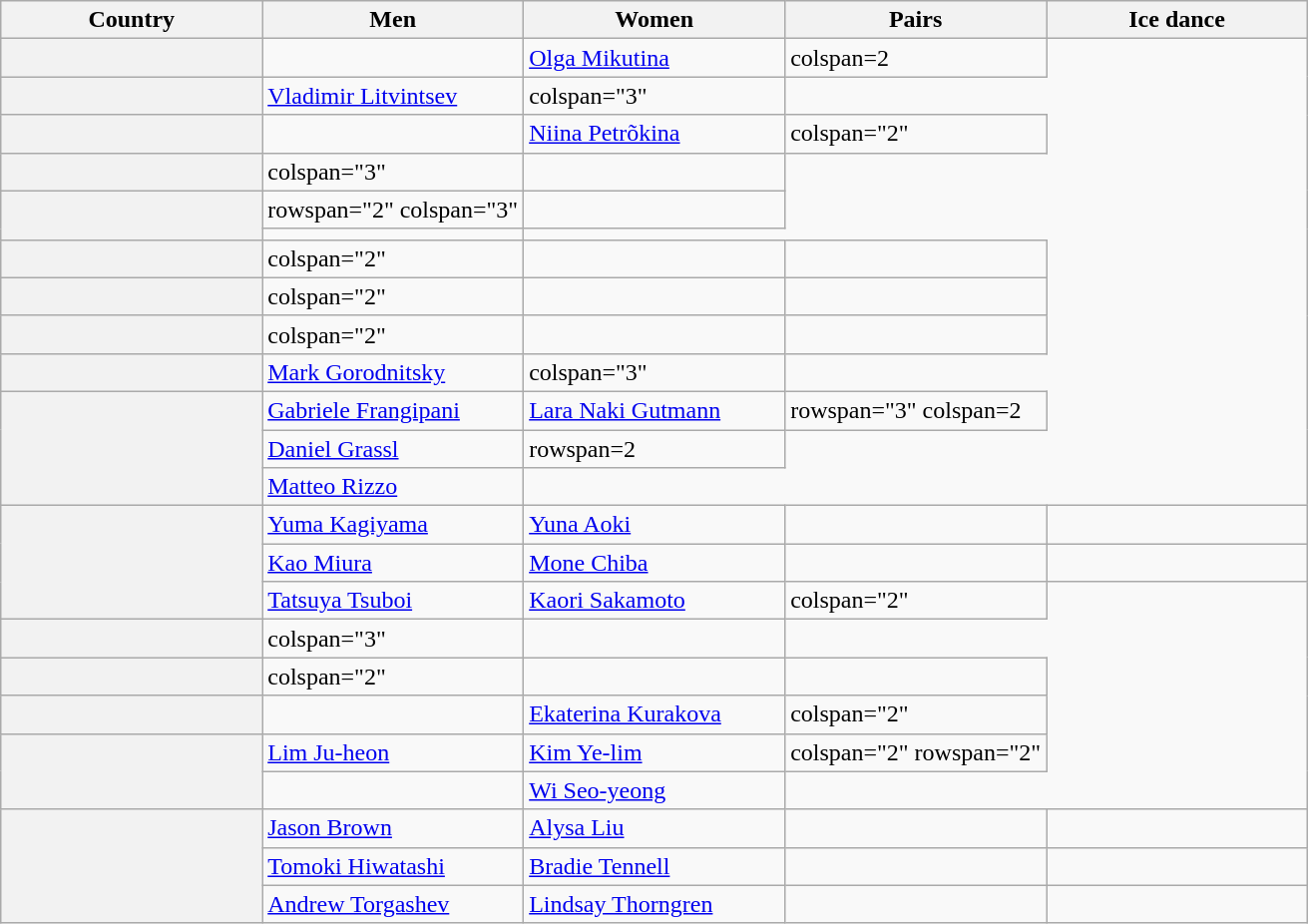<table class="wikitable unsortable" style="text-align:left;">
<tr>
<th scope="col" style="text-align:center; width:20%">Country</th>
<th scope="col" style="text-align:center; width:20%">Men</th>
<th scope="col" style="text-align:center; width:20%">Women</th>
<th scope="col" style="text-align:center; width:20%">Pairs</th>
<th scope="col" style="text-align:center; width:20%">Ice dance</th>
</tr>
<tr>
<th scope="row" style="text-align:left"></th>
<td></td>
<td><a href='#'>Olga Mikutina</a></td>
<td>colspan=2 </td>
</tr>
<tr>
<th scope="row" style="text-align:left"></th>
<td><a href='#'>Vladimir Litvintsev</a></td>
<td>colspan="3" </td>
</tr>
<tr>
<th scope="row" style="text-align:left"></th>
<td></td>
<td><a href='#'>Niina Petrõkina</a></td>
<td>colspan="2" </td>
</tr>
<tr>
<th scope="row" style="text-align:left"></th>
<td>colspan="3" </td>
<td></td>
</tr>
<tr>
<th rowspan="2" scope="row" style="text-align:left"></th>
<td>rowspan="2" colspan="3" </td>
<td></td>
</tr>
<tr>
<td></td>
</tr>
<tr>
<th scope="row" style="text-align:left"></th>
<td>colspan="2" </td>
<td></td>
<td></td>
</tr>
<tr>
<th scope="row" style="text-align:left"></th>
<td>colspan="2" </td>
<td></td>
<td></td>
</tr>
<tr>
<th scope="row" style="text-align:left"></th>
<td>colspan="2" </td>
<td></td>
<td></td>
</tr>
<tr>
<th scope="row" style="text-align:left"></th>
<td><a href='#'>Mark Gorodnitsky</a></td>
<td>colspan="3" </td>
</tr>
<tr>
<th scope="row" style="text-align:left" rowspan="3"></th>
<td><a href='#'>Gabriele Frangipani</a></td>
<td><a href='#'>Lara Naki Gutmann</a></td>
<td>rowspan="3" colspan=2 </td>
</tr>
<tr>
<td><a href='#'>Daniel Grassl</a></td>
<td>rowspan=2 </td>
</tr>
<tr>
<td><a href='#'>Matteo Rizzo</a></td>
</tr>
<tr>
<th scope="row" style="text-align:left" rowspan="3"></th>
<td><a href='#'>Yuma Kagiyama</a></td>
<td><a href='#'>Yuna Aoki</a></td>
<td></td>
<td></td>
</tr>
<tr>
<td><a href='#'>Kao Miura</a></td>
<td><a href='#'>Mone Chiba</a></td>
<td></td>
<td></td>
</tr>
<tr>
<td><a href='#'>Tatsuya Tsuboi</a></td>
<td><a href='#'>Kaori Sakamoto</a></td>
<td>colspan="2" </td>
</tr>
<tr>
<th scope="row" style="text-align:left"></th>
<td>colspan="3" </td>
<td></td>
</tr>
<tr>
<th scope="row" style="text-align:left"></th>
<td>colspan="2" </td>
<td></td>
<td></td>
</tr>
<tr>
<th scope="row" style="text-align:left"></th>
<td></td>
<td><a href='#'>Ekaterina Kurakova</a></td>
<td>colspan="2" </td>
</tr>
<tr>
<th scope="row" style="text-align:left" rowspan="2"></th>
<td><a href='#'>Lim Ju-heon</a></td>
<td><a href='#'>Kim Ye-lim</a></td>
<td>colspan="2" rowspan="2" </td>
</tr>
<tr>
<td></td>
<td><a href='#'>Wi Seo-yeong</a></td>
</tr>
<tr>
<th scope="row" style="text-align:left" rowspan="3"></th>
<td><a href='#'>Jason Brown</a></td>
<td><a href='#'>Alysa Liu</a></td>
<td></td>
<td></td>
</tr>
<tr>
<td><a href='#'>Tomoki Hiwatashi</a></td>
<td><a href='#'>Bradie Tennell</a></td>
<td></td>
<td></td>
</tr>
<tr>
<td><a href='#'>Andrew Torgashev</a></td>
<td><a href='#'>Lindsay Thorngren</a></td>
<td></td>
<td></td>
</tr>
</table>
